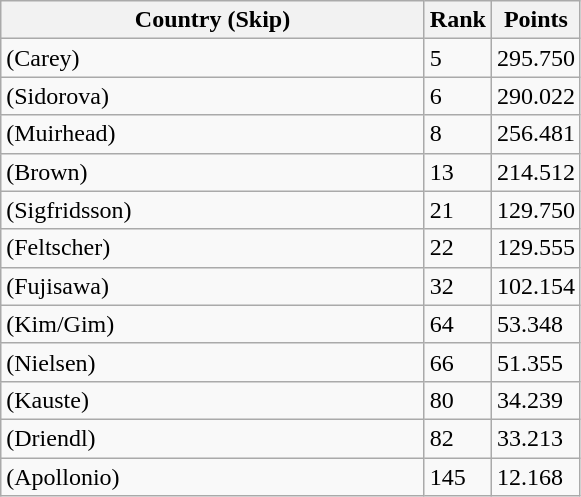<table class="wikitable">
<tr>
<th width=275>Country (Skip)</th>
<th width=15>Rank</th>
<th width=15>Points</th>
</tr>
<tr>
<td> (Carey)</td>
<td>5</td>
<td>295.750</td>
</tr>
<tr>
<td> (Sidorova)</td>
<td>6</td>
<td>290.022</td>
</tr>
<tr>
<td> (Muirhead)</td>
<td>8</td>
<td>256.481</td>
</tr>
<tr>
<td> (Brown)</td>
<td>13</td>
<td>214.512</td>
</tr>
<tr>
<td> (Sigfridsson)</td>
<td>21</td>
<td>129.750</td>
</tr>
<tr>
<td> (Feltscher)</td>
<td>22</td>
<td>129.555</td>
</tr>
<tr>
<td> (Fujisawa)</td>
<td>32</td>
<td>102.154</td>
</tr>
<tr>
<td> (Kim/Gim)</td>
<td>64</td>
<td>53.348</td>
</tr>
<tr>
<td> (Nielsen)</td>
<td>66</td>
<td>51.355</td>
</tr>
<tr>
<td> (Kauste)</td>
<td>80</td>
<td>34.239</td>
</tr>
<tr>
<td> (Driendl)</td>
<td>82</td>
<td>33.213</td>
</tr>
<tr>
<td> (Apollonio)</td>
<td>145</td>
<td>12.168</td>
</tr>
</table>
